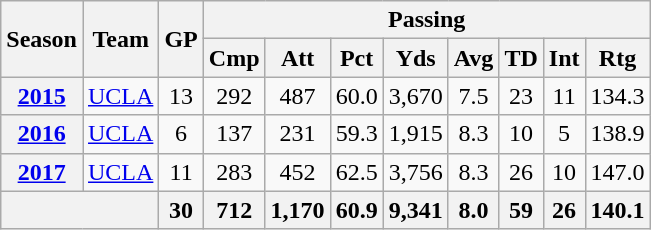<table class="wikitable" style="text-align:center;">
<tr>
<th rowspan="2">Season</th>
<th rowspan="2">Team</th>
<th rowspan="2">GP</th>
<th colspan="8">Passing</th>
</tr>
<tr>
<th>Cmp</th>
<th>Att</th>
<th>Pct</th>
<th>Yds</th>
<th>Avg</th>
<th>TD</th>
<th>Int</th>
<th>Rtg</th>
</tr>
<tr>
<th><a href='#'>2015</a></th>
<td><a href='#'>UCLA</a></td>
<td>13</td>
<td>292</td>
<td>487</td>
<td>60.0</td>
<td>3,670</td>
<td>7.5</td>
<td>23</td>
<td>11</td>
<td>134.3</td>
</tr>
<tr>
<th><a href='#'>2016</a></th>
<td><a href='#'>UCLA</a></td>
<td>6</td>
<td>137</td>
<td>231</td>
<td>59.3</td>
<td>1,915</td>
<td>8.3</td>
<td>10</td>
<td>5</td>
<td>138.9</td>
</tr>
<tr>
<th><a href='#'>2017</a></th>
<td><a href='#'>UCLA</a></td>
<td>11</td>
<td>283</td>
<td>452</td>
<td>62.5</td>
<td>3,756</td>
<td>8.3</td>
<td>26</td>
<td>10</td>
<td>147.0</td>
</tr>
<tr>
<th colspan=2></th>
<th>30</th>
<th>712</th>
<th>1,170</th>
<th>60.9</th>
<th>9,341</th>
<th>8.0</th>
<th>59</th>
<th>26</th>
<th>140.1</th>
</tr>
</table>
